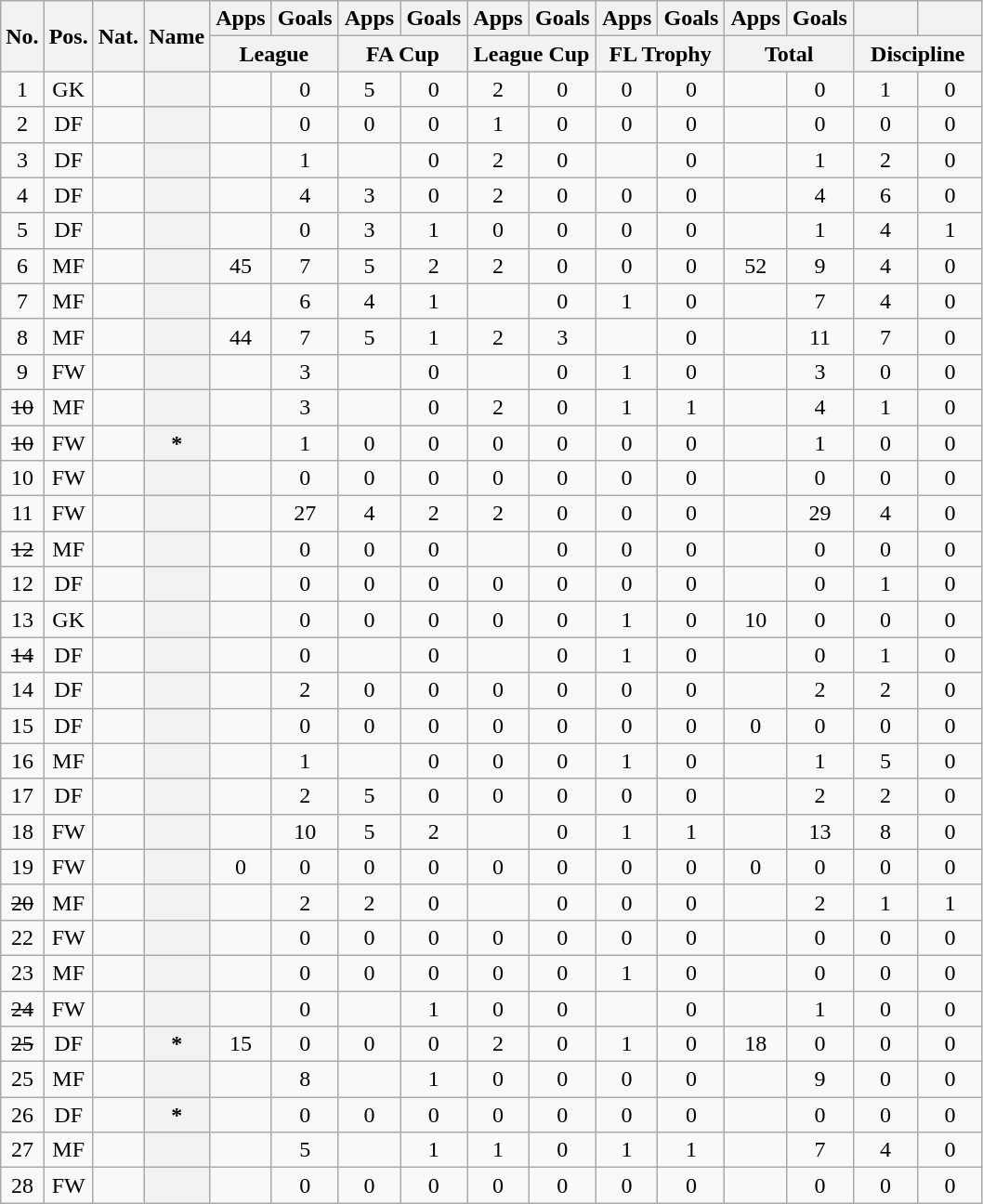<table class="wikitable sortable plainrowheaders" style="text-align:center">
<tr>
<th scope="col" rowspan="2">No.</th>
<th scope="col" rowspan="2">Pos.</th>
<th scope="col" rowspan="2">Nat.</th>
<th scope="col" rowspan="2">Name</th>
<th scope="col">Apps</th>
<th scope="col">Goals</th>
<th scope="col">Apps</th>
<th scope="col">Goals</th>
<th scope="col">Apps</th>
<th scope="col">Goals</th>
<th scope="col">Apps</th>
<th scope="col">Goals</th>
<th scope="col">Apps</th>
<th scope="col">Goals</th>
<th scope="col"></th>
<th scope="col"></th>
</tr>
<tr class="unsortable">
<th colspan="2" width="85">League</th>
<th colspan="2" width="85">FA Cup</th>
<th colspan="2" width="85">League Cup</th>
<th colspan="2" width="85">FL Trophy</th>
<th colspan="2" width="85">Total</th>
<th colspan="2" width="85">Discipline</th>
</tr>
<tr>
<td>1</td>
<td>GK</td>
<td></td>
<th scope="row"></th>
<td></td>
<td>0</td>
<td>5</td>
<td>0</td>
<td>2</td>
<td>0</td>
<td>0</td>
<td>0</td>
<td></td>
<td>0</td>
<td>1</td>
<td>0</td>
</tr>
<tr>
<td>2</td>
<td>DF</td>
<td></td>
<th scope="row"></th>
<td></td>
<td>0</td>
<td>0</td>
<td>0</td>
<td>1</td>
<td>0</td>
<td>0</td>
<td>0</td>
<td></td>
<td>0</td>
<td>0</td>
<td>0</td>
</tr>
<tr>
<td>3</td>
<td>DF</td>
<td></td>
<th scope="row"></th>
<td></td>
<td>1</td>
<td></td>
<td>0</td>
<td>2</td>
<td>0</td>
<td></td>
<td>0</td>
<td></td>
<td>1</td>
<td>2</td>
<td>0</td>
</tr>
<tr>
<td>4</td>
<td>DF</td>
<td></td>
<th scope="row"></th>
<td></td>
<td>4</td>
<td>3</td>
<td>0</td>
<td>2</td>
<td>0</td>
<td>0</td>
<td>0</td>
<td></td>
<td>4</td>
<td>6</td>
<td>0</td>
</tr>
<tr>
<td>5</td>
<td>DF</td>
<td></td>
<th scope="row"></th>
<td></td>
<td>0</td>
<td>3</td>
<td>1</td>
<td>0</td>
<td>0</td>
<td>0</td>
<td>0</td>
<td></td>
<td>1</td>
<td>4</td>
<td>1</td>
</tr>
<tr>
<td>6</td>
<td>MF</td>
<td></td>
<th scope="row"></th>
<td>45</td>
<td>7</td>
<td>5</td>
<td>2</td>
<td>2</td>
<td>0</td>
<td>0</td>
<td>0</td>
<td>52</td>
<td>9</td>
<td>4</td>
<td>0</td>
</tr>
<tr>
<td>7</td>
<td>MF</td>
<td></td>
<th scope="row"></th>
<td></td>
<td>6</td>
<td>4</td>
<td>1</td>
<td></td>
<td>0</td>
<td>1</td>
<td>0</td>
<td></td>
<td>7</td>
<td>4</td>
<td>0</td>
</tr>
<tr>
<td>8</td>
<td>MF</td>
<td></td>
<th scope="row"></th>
<td>44</td>
<td>7</td>
<td>5</td>
<td>1</td>
<td>2</td>
<td>3</td>
<td></td>
<td>0</td>
<td></td>
<td>11</td>
<td>7</td>
<td>0</td>
</tr>
<tr>
<td>9</td>
<td>FW</td>
<td></td>
<th scope="row"></th>
<td></td>
<td>3</td>
<td></td>
<td>0</td>
<td></td>
<td>0</td>
<td>1</td>
<td>0</td>
<td></td>
<td>3</td>
<td>0</td>
<td>0</td>
</tr>
<tr>
<td><s>10</s> </td>
<td>MF</td>
<td></td>
<th scope="row"></th>
<td></td>
<td>3</td>
<td></td>
<td>0</td>
<td>2</td>
<td>0</td>
<td>1</td>
<td>1</td>
<td></td>
<td>4</td>
<td>1</td>
<td>0</td>
</tr>
<tr>
<td><s>10</s> </td>
<td>FW</td>
<td></td>
<th scope="row"><em></em> *</th>
<td></td>
<td>1</td>
<td>0</td>
<td>0</td>
<td>0</td>
<td>0</td>
<td>0</td>
<td>0</td>
<td></td>
<td>1</td>
<td>0</td>
<td>0</td>
</tr>
<tr>
<td>10</td>
<td>FW</td>
<td></td>
<th scope="row"></th>
<td></td>
<td>0</td>
<td>0</td>
<td>0</td>
<td>0</td>
<td>0</td>
<td>0</td>
<td>0</td>
<td></td>
<td>0</td>
<td>0</td>
<td>0</td>
</tr>
<tr>
<td>11</td>
<td>FW</td>
<td></td>
<th scope="row"></th>
<td></td>
<td>27</td>
<td>4</td>
<td>2</td>
<td>2</td>
<td>0</td>
<td>0</td>
<td>0</td>
<td></td>
<td>29</td>
<td>4</td>
<td>0</td>
</tr>
<tr>
<td><s>12</s> </td>
<td>MF</td>
<td></td>
<th scope="row"></th>
<td></td>
<td>0</td>
<td>0</td>
<td>0</td>
<td></td>
<td>0</td>
<td>0</td>
<td>0</td>
<td></td>
<td>0</td>
<td>0</td>
<td>0</td>
</tr>
<tr>
<td>12</td>
<td>DF</td>
<td></td>
<th scope="row"></th>
<td></td>
<td>0</td>
<td>0</td>
<td>0</td>
<td>0</td>
<td>0</td>
<td>0</td>
<td>0</td>
<td></td>
<td>0</td>
<td>1</td>
<td>0</td>
</tr>
<tr>
<td>13</td>
<td>GK</td>
<td></td>
<th scope="row"></th>
<td></td>
<td>0</td>
<td>0</td>
<td>0</td>
<td>0</td>
<td>0</td>
<td>1</td>
<td>0</td>
<td>10</td>
<td>0</td>
<td>0</td>
<td>0</td>
</tr>
<tr>
<td><s>14</s> </td>
<td>DF</td>
<td></td>
<th scope="row"></th>
<td></td>
<td>0</td>
<td></td>
<td>0</td>
<td></td>
<td>0</td>
<td>1</td>
<td>0</td>
<td></td>
<td>0</td>
<td>1</td>
<td>0</td>
</tr>
<tr>
<td>14</td>
<td>DF</td>
<td></td>
<th scope="row"></th>
<td></td>
<td>2</td>
<td>0</td>
<td>0</td>
<td>0</td>
<td>0</td>
<td>0</td>
<td>0</td>
<td></td>
<td>2</td>
<td>2</td>
<td>0</td>
</tr>
<tr>
<td>15</td>
<td>DF</td>
<td></td>
<th scope="row"></th>
<td></td>
<td>0</td>
<td>0</td>
<td>0</td>
<td>0</td>
<td>0</td>
<td>0</td>
<td>0</td>
<td>0</td>
<td>0</td>
<td>0</td>
<td>0</td>
</tr>
<tr>
<td>16</td>
<td>MF</td>
<td></td>
<th scope="row"></th>
<td></td>
<td>1</td>
<td></td>
<td>0</td>
<td>0</td>
<td>0</td>
<td>1</td>
<td>0</td>
<td></td>
<td>1</td>
<td>5</td>
<td>0</td>
</tr>
<tr>
<td>17</td>
<td>DF</td>
<td></td>
<th scope="row"></th>
<td></td>
<td>2</td>
<td>5</td>
<td>0</td>
<td>0</td>
<td>0</td>
<td>0</td>
<td>0</td>
<td></td>
<td>2</td>
<td>2</td>
<td>0</td>
</tr>
<tr>
<td>18</td>
<td>FW</td>
<td></td>
<th scope="row"></th>
<td></td>
<td>10</td>
<td>5</td>
<td>2</td>
<td></td>
<td>0</td>
<td>1</td>
<td>1</td>
<td></td>
<td>13</td>
<td>8</td>
<td>0</td>
</tr>
<tr>
<td>19</td>
<td>FW</td>
<td></td>
<th scope="row"></th>
<td>0</td>
<td>0</td>
<td>0</td>
<td>0</td>
<td>0</td>
<td>0</td>
<td>0</td>
<td>0</td>
<td>0</td>
<td>0</td>
<td>0</td>
<td>0</td>
</tr>
<tr>
<td><s>20</s> </td>
<td>MF</td>
<td></td>
<th scope="row"></th>
<td></td>
<td>2</td>
<td>2</td>
<td>0</td>
<td></td>
<td>0</td>
<td>0</td>
<td>0</td>
<td></td>
<td>2</td>
<td>1</td>
<td>1</td>
</tr>
<tr>
<td>22</td>
<td>FW</td>
<td></td>
<th scope="row"></th>
<td></td>
<td>0</td>
<td>0</td>
<td>0</td>
<td>0</td>
<td>0</td>
<td>0</td>
<td>0</td>
<td></td>
<td>0</td>
<td>0</td>
<td>0</td>
</tr>
<tr>
<td>23</td>
<td>MF</td>
<td></td>
<th scope="row"></th>
<td></td>
<td>0</td>
<td>0</td>
<td>0</td>
<td>0</td>
<td>0</td>
<td>1</td>
<td>0</td>
<td></td>
<td>0</td>
<td>0</td>
<td>0</td>
</tr>
<tr>
<td><s>24</s> </td>
<td>FW</td>
<td></td>
<th scope="row"></th>
<td></td>
<td>0</td>
<td></td>
<td>1</td>
<td>0</td>
<td>0</td>
<td></td>
<td>0</td>
<td></td>
<td>1</td>
<td>0</td>
<td>0</td>
</tr>
<tr>
<td><s>25</s> </td>
<td>DF</td>
<td></td>
<th scope="row"><em></em> *</th>
<td>15</td>
<td>0</td>
<td>0</td>
<td>0</td>
<td>2</td>
<td>0</td>
<td>1</td>
<td>0</td>
<td>18</td>
<td>0</td>
<td>0</td>
<td>0</td>
</tr>
<tr>
<td>25</td>
<td>MF</td>
<td></td>
<th scope="row"></th>
<td></td>
<td>8</td>
<td></td>
<td>1</td>
<td>0</td>
<td>0</td>
<td>0</td>
<td>0</td>
<td></td>
<td>9</td>
<td>0</td>
<td>0</td>
</tr>
<tr>
<td>26</td>
<td>DF</td>
<td></td>
<th scope="row"><em></em> *</th>
<td></td>
<td>0</td>
<td>0</td>
<td>0</td>
<td>0</td>
<td>0</td>
<td>0</td>
<td>0</td>
<td></td>
<td>0</td>
<td>0</td>
<td>0</td>
</tr>
<tr>
<td>27</td>
<td>MF</td>
<td></td>
<th scope="row"></th>
<td></td>
<td>5</td>
<td></td>
<td>1</td>
<td>1</td>
<td>0</td>
<td>1</td>
<td>1</td>
<td></td>
<td>7</td>
<td>4</td>
<td>0</td>
</tr>
<tr>
<td>28</td>
<td>FW</td>
<td></td>
<th scope="row"></th>
<td></td>
<td>0</td>
<td>0</td>
<td>0</td>
<td>0</td>
<td>0</td>
<td>0</td>
<td>0</td>
<td></td>
<td>0</td>
<td>0</td>
<td>0</td>
</tr>
</table>
